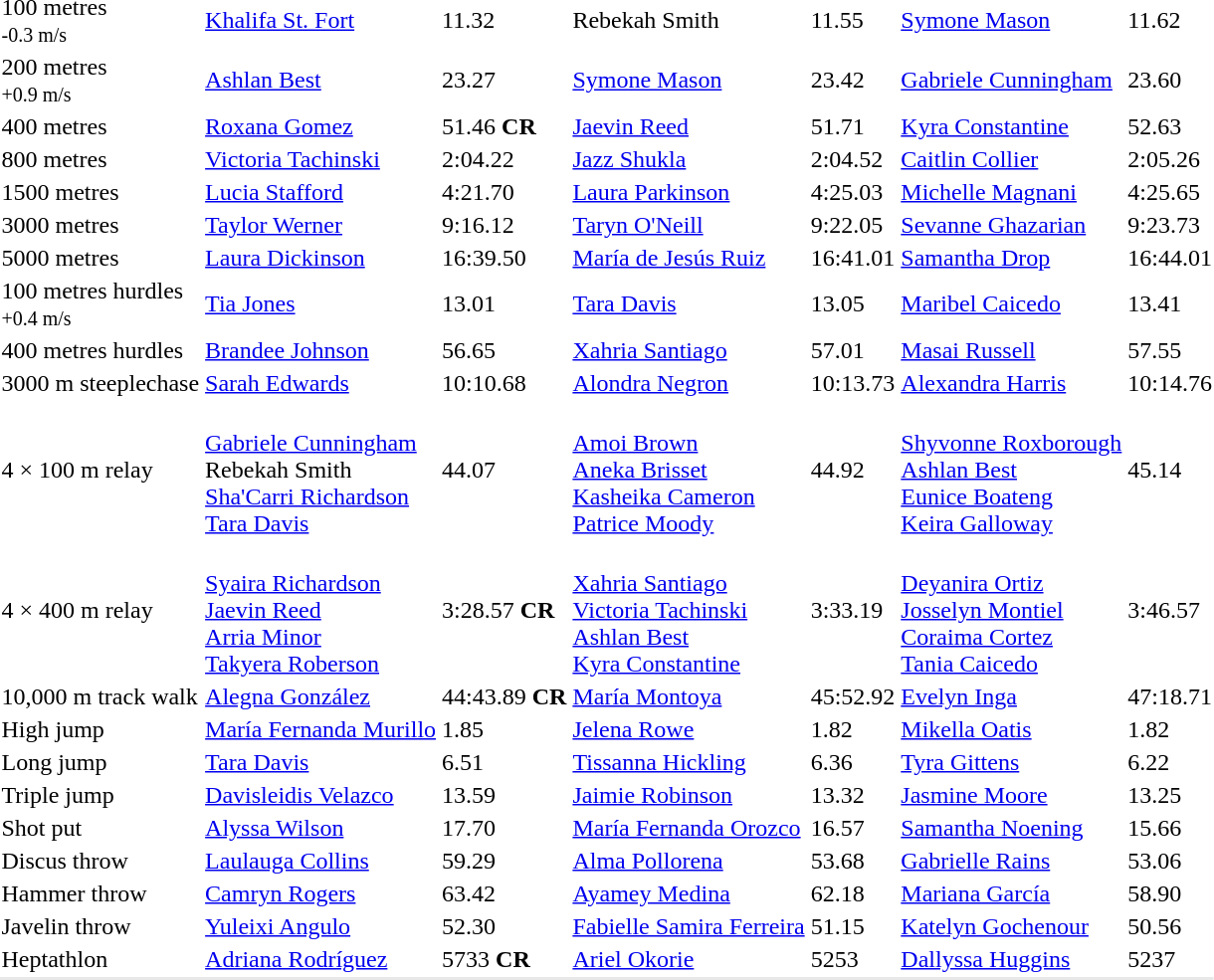<table>
<tr>
<td>100 metres<br><small>-0.3 m/s</small></td>
<td><a href='#'>Khalifa St. Fort</a><br></td>
<td>11.32</td>
<td>Rebekah Smith<br></td>
<td>11.55</td>
<td><a href='#'>Symone Mason</a><br></td>
<td>11.62</td>
</tr>
<tr>
<td>200 metres<br><small>+0.9 m/s</small></td>
<td><a href='#'>Ashlan Best</a><br></td>
<td>23.27</td>
<td><a href='#'>Symone Mason</a><br></td>
<td>23.42</td>
<td><a href='#'>Gabriele Cunningham</a><br></td>
<td>23.60</td>
</tr>
<tr>
<td>400 metres</td>
<td><a href='#'>Roxana Gomez</a><br></td>
<td>51.46 <strong>CR</strong></td>
<td><a href='#'>Jaevin Reed</a><br></td>
<td>51.71</td>
<td><a href='#'>Kyra Constantine</a><br></td>
<td>52.63</td>
</tr>
<tr>
<td>800 metres</td>
<td><a href='#'>Victoria Tachinski</a><br></td>
<td>2:04.22</td>
<td><a href='#'>Jazz Shukla</a><br></td>
<td>2:04.52</td>
<td><a href='#'>Caitlin Collier</a><br></td>
<td>2:05.26</td>
</tr>
<tr>
<td>1500 metres</td>
<td><a href='#'>Lucia Stafford</a><br></td>
<td>4:21.70</td>
<td><a href='#'>Laura Parkinson</a><br></td>
<td>4:25.03</td>
<td><a href='#'>Michelle Magnani</a><br></td>
<td>4:25.65</td>
</tr>
<tr>
<td>3000 metres</td>
<td><a href='#'>Taylor Werner</a><br></td>
<td>9:16.12</td>
<td><a href='#'>Taryn O'Neill</a><br></td>
<td>9:22.05</td>
<td><a href='#'>Sevanne Ghazarian</a><br></td>
<td>9:23.73</td>
</tr>
<tr>
<td>5000 metres</td>
<td><a href='#'>Laura Dickinson</a><br></td>
<td>16:39.50</td>
<td><a href='#'>María de Jesús Ruiz</a><br></td>
<td>16:41.01</td>
<td><a href='#'>Samantha Drop</a><br></td>
<td>16:44.01</td>
</tr>
<tr>
<td>100 metres hurdles<br><small>+0.4 m/s</small></td>
<td><a href='#'>Tia Jones</a><br></td>
<td>13.01</td>
<td><a href='#'>Tara Davis</a><br></td>
<td>13.05</td>
<td><a href='#'>Maribel Caicedo</a><br></td>
<td>13.41</td>
</tr>
<tr>
<td>400 metres hurdles</td>
<td><a href='#'>Brandee Johnson</a><br></td>
<td>56.65</td>
<td><a href='#'>Xahria Santiago</a><br></td>
<td>57.01</td>
<td><a href='#'>Masai Russell</a><br></td>
<td>57.55</td>
</tr>
<tr>
<td>3000 m steeplechase</td>
<td><a href='#'>Sarah Edwards</a><br></td>
<td>10:10.68</td>
<td><a href='#'>Alondra Negron</a><br></td>
<td>10:13.73</td>
<td><a href='#'>Alexandra Harris</a><br></td>
<td>10:14.76</td>
</tr>
<tr>
<td>4 × 100 m relay</td>
<td><br><a href='#'>Gabriele Cunningham</a><br>Rebekah Smith<br><a href='#'>Sha'Carri Richardson</a><br><a href='#'>Tara Davis</a></td>
<td>44.07</td>
<td><br><a href='#'>Amoi Brown</a><br><a href='#'>Aneka Brisset</a><br><a href='#'>Kasheika Cameron</a><br><a href='#'>Patrice Moody</a></td>
<td>44.92</td>
<td><br><a href='#'>Shyvonne Roxborough</a><br><a href='#'>Ashlan Best</a><br><a href='#'>Eunice Boateng</a><br><a href='#'>Keira Galloway</a></td>
<td>45.14</td>
</tr>
<tr>
<td>4 × 400 m relay</td>
<td><br><a href='#'>Syaira Richardson</a><br><a href='#'>Jaevin Reed</a><br><a href='#'>Arria Minor</a><br><a href='#'>Takyera Roberson</a></td>
<td>3:28.57 <strong>CR</strong></td>
<td><br><a href='#'>Xahria Santiago</a><br><a href='#'>Victoria Tachinski</a><br><a href='#'>Ashlan Best</a><br><a href='#'>Kyra Constantine</a></td>
<td>3:33.19</td>
<td><br><a href='#'>Deyanira Ortiz</a><br><a href='#'>Josselyn Montiel</a><br><a href='#'>Coraima Cortez</a><br><a href='#'>Tania Caicedo</a></td>
<td>3:46.57</td>
</tr>
<tr>
<td>10,000 m track walk</td>
<td><a href='#'>Alegna González</a><br></td>
<td>44:43.89 <strong>CR</strong></td>
<td><a href='#'>María Montoya</a><br></td>
<td>45:52.92</td>
<td><a href='#'>Evelyn Inga</a><br></td>
<td>47:18.71</td>
</tr>
<tr>
<td>High jump</td>
<td><a href='#'>María Fernanda Murillo</a><br></td>
<td>1.85</td>
<td><a href='#'>Jelena Rowe</a><br></td>
<td>1.82</td>
<td><a href='#'>Mikella Oatis</a><br></td>
<td>1.82</td>
</tr>
<tr>
<td>Long jump</td>
<td><a href='#'>Tara Davis</a><br></td>
<td>6.51</td>
<td><a href='#'>Tissanna Hickling</a><br></td>
<td>6.36</td>
<td><a href='#'>Tyra Gittens</a><br></td>
<td>6.22</td>
</tr>
<tr>
<td>Triple jump</td>
<td><a href='#'>Davisleidis Velazco</a><br></td>
<td>13.59</td>
<td><a href='#'>Jaimie Robinson</a><br></td>
<td>13.32</td>
<td><a href='#'>Jasmine Moore</a><br></td>
<td>13.25</td>
</tr>
<tr>
<td>Shot put</td>
<td><a href='#'>Alyssa Wilson</a><br></td>
<td>17.70</td>
<td><a href='#'>María Fernanda Orozco</a><br></td>
<td>16.57</td>
<td><a href='#'>Samantha Noening</a><br></td>
<td>15.66</td>
</tr>
<tr>
<td>Discus throw</td>
<td><a href='#'>Laulauga Collins</a><br></td>
<td>59.29</td>
<td><a href='#'>Alma Pollorena</a><br></td>
<td>53.68</td>
<td><a href='#'>Gabrielle Rains</a><br></td>
<td>53.06</td>
</tr>
<tr>
<td>Hammer throw</td>
<td><a href='#'>Camryn Rogers</a><br></td>
<td>63.42</td>
<td><a href='#'>Ayamey Medina</a><br></td>
<td>62.18</td>
<td><a href='#'>Mariana García</a><br></td>
<td>58.90</td>
</tr>
<tr>
<td>Javelin throw</td>
<td><a href='#'>Yuleixi Angulo</a><br></td>
<td>52.30</td>
<td><a href='#'>Fabielle Samira Ferreira</a><br></td>
<td>51.15</td>
<td><a href='#'>Katelyn Gochenour</a><br></td>
<td>50.56</td>
</tr>
<tr>
<td>Heptathlon</td>
<td><a href='#'>Adriana Rodríguez</a><br></td>
<td>5733 <strong>CR</strong></td>
<td><a href='#'>Ariel Okorie</a><br></td>
<td>5253</td>
<td><a href='#'>Dallyssa Huggins</a><br></td>
<td>5237</td>
</tr>
<tr bgcolor= e8e8e8>
<td colspan=7></td>
</tr>
</table>
